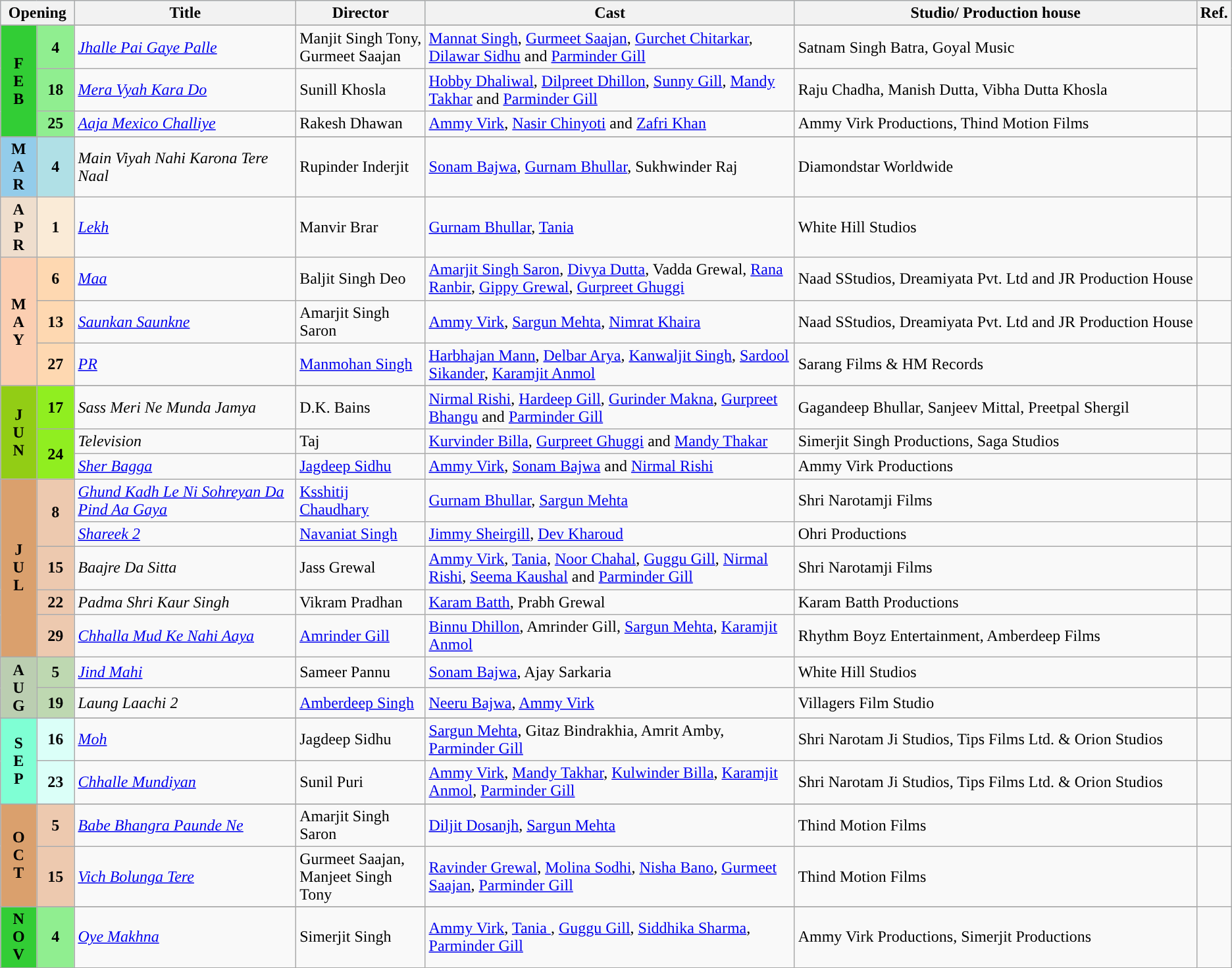<table class="wikitable">
<tr style="background:#b0e0e6; text-align:center;">
<th colspan="2" style="width:6%;"><strong>Opening</strong></th>
<th style="width:18%;"><strong>Title</strong></th>
<th style="width:10.5%;"><strong>Director</strong></th>
<th style="width:30%;"><strong>Cast</strong></th>
<th>Studio/ Production house</th>
<th>Ref.</th>
</tr>
<tr January>
</tr>
<tr>
</tr>
<tr February>
<td rowspan="3" style="text-align:center; background:#32CD35; textcolor:#000;"><strong>F<br>E<br>B</strong></td>
<td rowspan="1" style="text-align:center;background:#90EE90;"><strong>4</strong></td>
<td><em><a href='#'>Jhalle Pai Gaye Palle</a></em></td>
<td>Manjit Singh Tony, Gurmeet Saajan</td>
<td><a href='#'>Mannat Singh</a>, <a href='#'>Gurmeet Saajan</a>, <a href='#'>Gurchet Chitarkar</a>, <a href='#'>Dilawar Sidhu</a> and <a href='#'>Parminder Gill</a></td>
<td>Satnam Singh Batra, Goyal Music</td>
</tr>
<tr>
<td rowspan="1" style="text-align:center;background:#90EE90;"><strong>18</strong></td>
<td><em><a href='#'>Mera Vyah Kara Do </a></em></td>
<td>Sunill Khosla</td>
<td><a href='#'>Hobby Dhaliwal</a>, <a href='#'>Dilpreet Dhillon</a>, <a href='#'>Sunny Gill</a>, <a href='#'>Mandy Takhar</a> and <a href='#'>Parminder Gill</a></td>
<td>Raju Chadha, Manish Dutta, Vibha Dutta Khosla</td>
</tr>
<tr>
<td rowspan="1" style="text-align:center;background:#90EE90;"><strong>25</strong></td>
<td><em><a href='#'>Aaja Mexico Challiye</a></em></td>
<td>Rakesh Dhawan</td>
<td><a href='#'>Ammy Virk</a>, <a href='#'>Nasir Chinyoti</a> and <a href='#'>Zafri Khan</a></td>
<td>Ammy Virk Productions, Thind Motion Films</td>
<td></td>
</tr>
<tr>
</tr>
<tr March>
<td rowspan="1" style="text-align:center; background:#93CCEA; textcolor:#000;"><strong>M<br>A<br>R</strong></td>
<td rowspan="1" style="text-align:center;background:#B0E0E6;"><strong>4</strong></td>
<td><em>Main Viyah Nahi Karona Tere Naal</em></td>
<td>Rupinder Inderjit</td>
<td><a href='#'>Sonam Bajwa</a>, <a href='#'>Gurnam Bhullar</a>, Sukhwinder Raj</td>
<td>Diamondstar Worldwide</td>
<td></td>
</tr>
<tr April!>
<td rowspan="1" style="text-align:center; background:#EFDECD; textcolor:#000;"><strong>A<br>P<br>R</strong></td>
<td rowspan="1" style="text-align:center;background:#FAEBD7;"><strong>1</strong></td>
<td><em><a href='#'>Lekh</a></em></td>
<td>Manvir Brar</td>
<td><a href='#'>Gurnam Bhullar</a>, <a href='#'>Tania</a></td>
<td>White Hill Studios</td>
<td></td>
</tr>
<tr May>
<td rowspan="3" style="text-align:center; background:#FBCEB1; textcolor:#000;"><strong>M<br>A<br>Y</strong></td>
<td rowspan="1" style="text-align:center;background:#FED8B1;"><strong>6</strong></td>
<td><em><a href='#'>Maa</a></em></td>
<td>Baljit Singh Deo</td>
<td><a href='#'>Amarjit Singh Saron</a>, <a href='#'>Divya Dutta</a>, Vadda Grewal, <a href='#'>Rana Ranbir</a>, <a href='#'>Gippy Grewal</a>, <a href='#'>Gurpreet Ghuggi</a></td>
<td>Naad SStudios, Dreamiyata Pvt. Ltd and JR Production House</td>
<td></td>
</tr>
<tr>
<td rowspan="1" style="text-align:center;background:#FED8B1;"><strong>13</strong></td>
<td><em><a href='#'>Saunkan Saunkne</a></em></td>
<td>Amarjit Singh Saron</td>
<td><a href='#'>Ammy Virk</a>, <a href='#'>Sargun Mehta</a>, <a href='#'>Nimrat Khaira</a></td>
<td>Naad SStudios, Dreamiyata Pvt. Ltd and JR Production House</td>
<td></td>
</tr>
<tr>
<td rowspan="1" style="text-align:center;background:#FED8B1;"><strong>27</strong></td>
<td><em><a href='#'>PR</a></em></td>
<td><a href='#'>Manmohan Singh</a></td>
<td><a href='#'>Harbhajan Mann</a>, <a href='#'>Delbar Arya</a>, <a href='#'>Kanwaljit Singh</a>, <a href='#'>Sardool Sikander</a>, <a href='#'>Karamjit Anmol</a></td>
<td>Sarang Films & HM Records</td>
<td></td>
</tr>
<tr June>
<td rowspan="4" style="text-align:center; background:#92CD15; textcolor:#000;"><strong>J<br>U<br>N</strong></td>
</tr>
<tr>
<td rowspan="1" style="text-align:center;background:#90EE20;"><strong>17</strong></td>
<td><em>Sass Meri Ne Munda Jamya</em></td>
<td>D.K. Bains</td>
<td><a href='#'>Nirmal Rishi</a>, <a href='#'>Hardeep Gill</a>, <a href='#'>Gurinder Makna</a>, <a href='#'>Gurpreet Bhangu</a> and <a href='#'>Parminder Gill</a></td>
<td>Gagandeep Bhullar, Sanjeev Mittal, Preetpal Shergil</td>
</tr>
<tr>
<td rowspan="2" style="text-align:center;background:#90EE20;"><strong>24</strong></td>
<td><em>Television</em></td>
<td>Taj</td>
<td><a href='#'>Kurvinder Billa</a>, <a href='#'>Gurpreet Ghuggi</a> and <a href='#'>Mandy Thakar</a></td>
<td>Simerjit Singh Productions, Saga Studios</td>
<td></td>
</tr>
<tr>
<td><em><a href='#'>Sher Bagga</a></em></td>
<td><a href='#'>Jagdeep Sidhu</a></td>
<td><a href='#'>Ammy Virk</a>, <a href='#'>Sonam Bajwa</a> and <a href='#'>Nirmal Rishi</a></td>
<td>Ammy Virk Productions</td>
<td></td>
</tr>
<tr July>
<td rowspan="5" style="text-align:center; background:#DAA06D; textcolor:#000;"><strong>J<br>U<br>L</strong></td>
<td rowspan="2" style="text-align:center;background:#EDC9AF;"><strong>8</strong></td>
<td><em><a href='#'>Ghund Kadh Le Ni Sohreyan Da Pind Aa Gaya</a></em></td>
<td><a href='#'>Ksshitij Chaudhary</a></td>
<td><a href='#'>Gurnam Bhullar</a>, <a href='#'>Sargun Mehta</a></td>
<td>Shri Narotamji Films</td>
<td></td>
</tr>
<tr>
<td><em><a href='#'>Shareek 2</a></em></td>
<td><a href='#'>Navaniat Singh</a></td>
<td><a href='#'>Jimmy Sheirgill</a>, <a href='#'>Dev Kharoud</a></td>
<td>Ohri Productions</td>
<td></td>
</tr>
<tr>
<td rowspan="1" style="text-align:center;background:#EDC9AF;"><strong>15</strong></td>
<td><em>Baajre Da Sitta</em></td>
<td>Jass Grewal</td>
<td><a href='#'>Ammy Virk</a>, <a href='#'>Tania</a>, <a href='#'>Noor Chahal</a>, <a href='#'>Guggu Gill</a>, <a href='#'>Nirmal Rishi</a>, <a href='#'>Seema Kaushal</a> and <a href='#'>Parminder Gill</a></td>
<td>Shri Narotamji Films</td>
<td></td>
</tr>
<tr>
<td rowspan="1" style="text-align:center;background:#EDC9AF;"><strong>22</strong></td>
<td><em>Padma Shri Kaur Singh</em></td>
<td>Vikram Pradhan</td>
<td><a href='#'>Karam Batth</a>, Prabh Grewal</td>
<td>Karam Batth Productions</td>
<td></td>
</tr>
<tr>
<td rowspan="1" style="text-align:center;background:#EDC9AF;"><strong>29</strong></td>
<td><em><a href='#'>Chhalla Mud Ke Nahi Aaya</a></em></td>
<td><a href='#'>Amrinder Gill</a></td>
<td><a href='#'>Binnu Dhillon</a>, Amrinder Gill, <a href='#'>Sargun Mehta</a>, <a href='#'>Karamjit Anmol</a></td>
<td>Rhythm Boyz Entertainment, Amberdeep Films</td>
<td></td>
</tr>
<tr August>
<td rowspan="2" style="text-align:center; background:#BBCEB1; textcolor:#000;"><strong>A<br>U<br>G</strong></td>
<td rowspan="1" style="text-align:center;background:#BED8B1;"><strong>5</strong></td>
<td><em><a href='#'>Jind Mahi</a></em></td>
<td>Sameer Pannu</td>
<td><a href='#'>Sonam Bajwa</a>, Ajay Sarkaria</td>
<td>White Hill Studios</td>
<td></td>
</tr>
<tr>
<td rowspan="1" style="text-align:center;background:#BED8B1;"><strong>19</strong></td>
<td><em>Laung Laachi 2</em></td>
<td><a href='#'>Amberdeep Singh</a></td>
<td><a href='#'>Neeru Bajwa</a>, <a href='#'>Ammy Virk</a></td>
<td>Villagers Film Studio</td>
<td></td>
</tr>
<tr>
</tr>
<tr September>
<td rowspan="2" style="text-align:center; background:#7FFFD4; textcolor:#000;"><strong>S<br>E<br>P</strong></td>
<td rowspan="1" style="text-align:center;background:#dbfff8;"><strong>16</strong></td>
<td><em><a href='#'>Moh</a></em></td>
<td>Jagdeep Sidhu</td>
<td><a href='#'>Sargun Mehta</a>, Gitaz Bindrakhia, Amrit Amby, <a href='#'>Parminder Gill</a></td>
<td>Shri Narotam Ji Studios, Tips Films Ltd. & Orion Studios</td>
<td></td>
</tr>
<tr>
<td rowspan="1" style="text-align:center;background:#dbfff8;"><strong>23</strong></td>
<td><em><a href='#'>Chhalle Mundiyan</a></em></td>
<td>Sunil Puri</td>
<td><a href='#'>Ammy Virk</a>, <a href='#'>Mandy Takhar</a>, <a href='#'>Kulwinder Billa</a>, <a href='#'>Karamjit Anmol</a>, <a href='#'>Parminder Gill</a></td>
<td>Shri Narotam Ji Studios, Tips Films Ltd. & Orion Studios</td>
</tr>
<tr>
</tr>
<tr October>
<td rowspan="2" style="text-align:center; background:#DAA06D; textcolor:#000;"><strong>O<br>C<br>T</strong></td>
<td rowspan="1" style="text-align:center;background:#EDC9AF;"><strong>5</strong></td>
<td><em><a href='#'>Babe Bhangra Paunde Ne</a></em></td>
<td>Amarjit Singh Saron</td>
<td><a href='#'>Diljit Dosanjh</a>, <a href='#'>Sargun Mehta</a></td>
<td>Thind Motion Films</td>
<td></td>
</tr>
<tr>
<td rowspan="1" style="text-align:center;background:#EDC9AF;"><strong>15</strong></td>
<td><em><a href='#'>Vich Bolunga Tere</a></em></td>
<td>Gurmeet Saajan, Manjeet Singh Tony</td>
<td><a href='#'>Ravinder Grewal</a>, <a href='#'>Molina Sodhi</a>, <a href='#'>Nisha Bano</a>, <a href='#'>Gurmeet Saajan</a>, <a href='#'>Parminder Gill</a></td>
<td>Thind Motion Films</td>
</tr>
<tr>
</tr>
<tr November>
<td rowspan="1" style="text-align:center; background:#32CD35; textcolor:#000;"><strong>N<br>O<br>V</strong></td>
<td rowspan="1" style="text-align:center;background:#90EE90;"><strong>4</strong></td>
<td><em><a href='#'>Oye Makhna</a></em></td>
<td>Simerjit Singh</td>
<td><a href='#'>Ammy Virk</a>, <a href='#'>Tania </a>, <a href='#'>Guggu Gill</a>, <a href='#'>Siddhika Sharma</a>, <a href='#'>Parminder Gill</a></td>
<td>Ammy Virk Productions, Simerjit Productions</td>
<td></td>
</tr>
</table>
